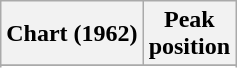<table class="wikitable sortable">
<tr>
<th>Chart (1962)</th>
<th>Peak<br>position</th>
</tr>
<tr>
</tr>
<tr>
</tr>
</table>
